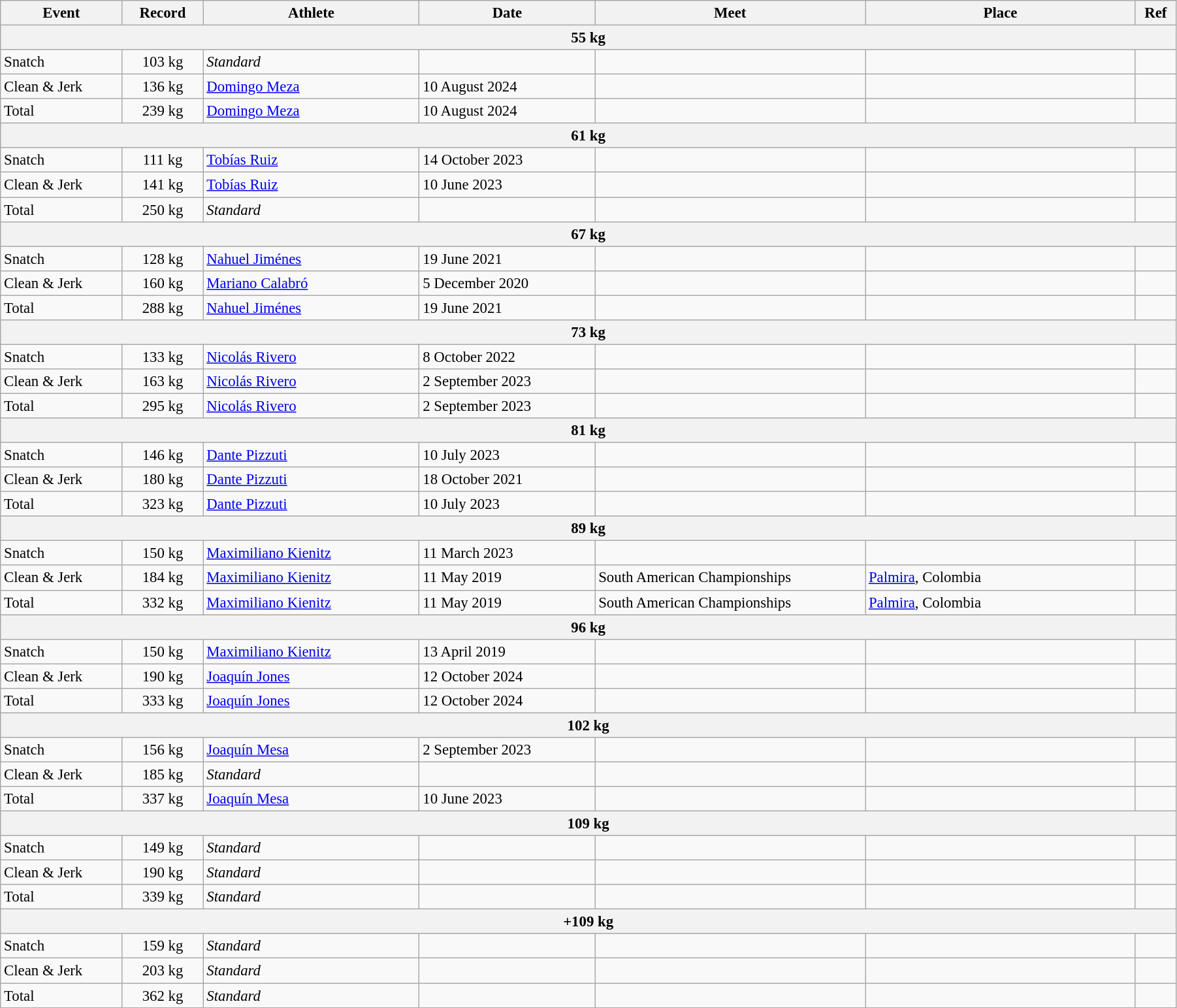<table class="wikitable" style="font-size:95%; width: 95%;">
<tr>
<th width=9%>Event</th>
<th width=6%>Record</th>
<th width=16%>Athlete</th>
<th width=13%>Date</th>
<th width=20%>Meet</th>
<th width=20%>Place</th>
<th width=3%>Ref</th>
</tr>
<tr bgcolor="#DDDDDD">
<th colspan="7">55 kg</th>
</tr>
<tr>
<td>Snatch</td>
<td align="center">103 kg</td>
<td><em>Standard</em></td>
<td></td>
<td></td>
<td></td>
<td></td>
</tr>
<tr>
<td>Clean & Jerk</td>
<td align="center">136 kg</td>
<td><a href='#'>Domingo Meza</a></td>
<td>10 August 2024</td>
<td></td>
<td></td>
<td></td>
</tr>
<tr>
<td>Total</td>
<td align="center">239 kg</td>
<td><a href='#'>Domingo Meza</a></td>
<td>10 August 2024</td>
<td></td>
<td></td>
<td></td>
</tr>
<tr bgcolor="#DDDDDD">
<th colspan="7">61 kg</th>
</tr>
<tr>
<td>Snatch</td>
<td align="center">111 kg</td>
<td><a href='#'>Tobías Ruiz</a></td>
<td>14 October 2023</td>
<td></td>
<td></td>
<td></td>
</tr>
<tr>
<td>Clean & Jerk</td>
<td align="center">141 kg</td>
<td><a href='#'>Tobías Ruiz</a></td>
<td>10 June 2023</td>
<td></td>
<td></td>
<td></td>
</tr>
<tr>
<td>Total</td>
<td align="center">250 kg</td>
<td><em>Standard</em></td>
<td></td>
<td></td>
<td></td>
<td></td>
</tr>
<tr bgcolor="#DDDDDD">
<th colspan="7">67 kg</th>
</tr>
<tr>
<td>Snatch</td>
<td align="center">128 kg</td>
<td><a href='#'>Nahuel Jiménes</a></td>
<td>19 June 2021</td>
<td></td>
<td></td>
<td></td>
</tr>
<tr>
<td>Clean & Jerk</td>
<td align="center">160 kg</td>
<td><a href='#'>Mariano Calabró</a></td>
<td>5 December 2020</td>
<td></td>
<td></td>
<td></td>
</tr>
<tr>
<td>Total</td>
<td align="center">288 kg</td>
<td><a href='#'>Nahuel Jiménes</a></td>
<td>19 June 2021</td>
<td></td>
<td></td>
<td></td>
</tr>
<tr bgcolor="#DDDDDD">
<th colspan="7">73 kg</th>
</tr>
<tr>
<td>Snatch</td>
<td align="center">133 kg</td>
<td><a href='#'>Nicolás Rivero</a></td>
<td>8 October 2022</td>
<td></td>
<td></td>
<td></td>
</tr>
<tr>
<td>Clean & Jerk</td>
<td align="center">163 kg</td>
<td><a href='#'>Nicolás Rivero</a></td>
<td>2 September 2023</td>
<td></td>
<td></td>
<td></td>
</tr>
<tr>
<td>Total</td>
<td align="center">295 kg</td>
<td><a href='#'>Nicolás Rivero</a></td>
<td>2 September 2023</td>
<td></td>
<td></td>
<td></td>
</tr>
<tr bgcolor="#DDDDDD">
<th colspan="7">81 kg</th>
</tr>
<tr>
<td>Snatch</td>
<td align="center">146 kg</td>
<td><a href='#'>Dante Pizzuti</a></td>
<td>10 July 2023</td>
<td></td>
<td></td>
<td></td>
</tr>
<tr>
<td>Clean & Jerk</td>
<td align="center">180 kg</td>
<td><a href='#'>Dante Pizzuti</a></td>
<td>18 October 2021</td>
<td></td>
<td></td>
<td></td>
</tr>
<tr>
<td>Total</td>
<td align="center">323 kg</td>
<td><a href='#'>Dante Pizzuti</a></td>
<td>10 July 2023</td>
<td></td>
<td></td>
<td></td>
</tr>
<tr bgcolor="#DDDDDD">
<th colspan="7">89 kg</th>
</tr>
<tr>
<td>Snatch</td>
<td align="center">150 kg</td>
<td><a href='#'>Maximiliano Kienitz</a></td>
<td>11 March 2023</td>
<td></td>
<td></td>
<td></td>
</tr>
<tr>
<td>Clean & Jerk</td>
<td align="center">184 kg</td>
<td><a href='#'>Maximiliano Kienitz</a></td>
<td>11 May 2019</td>
<td>South American Championships</td>
<td><a href='#'>Palmira</a>, Colombia</td>
<td></td>
</tr>
<tr>
<td>Total</td>
<td align="center">332 kg</td>
<td><a href='#'>Maximiliano Kienitz</a></td>
<td>11 May 2019</td>
<td>South American Championships</td>
<td><a href='#'>Palmira</a>, Colombia</td>
<td></td>
</tr>
<tr bgcolor="#DDDDDD">
<th colspan="7">96 kg</th>
</tr>
<tr>
<td>Snatch</td>
<td align="center">150 kg</td>
<td><a href='#'>Maximiliano Kienitz</a></td>
<td>13 April 2019</td>
<td></td>
<td></td>
<td></td>
</tr>
<tr>
<td>Clean & Jerk</td>
<td align="center">190 kg</td>
<td><a href='#'>Joaquín Jones</a></td>
<td>12 October 2024</td>
<td></td>
<td></td>
<td></td>
</tr>
<tr>
<td>Total</td>
<td align="center">333 kg</td>
<td><a href='#'>Joaquín Jones</a></td>
<td>12 October 2024</td>
<td></td>
<td></td>
<td></td>
</tr>
<tr bgcolor="#DDDDDD">
<th colspan="7">102 kg</th>
</tr>
<tr>
<td>Snatch</td>
<td align="center">156 kg</td>
<td><a href='#'>Joaquín Mesa</a></td>
<td>2 September 2023</td>
<td></td>
<td></td>
<td></td>
</tr>
<tr>
<td>Clean & Jerk</td>
<td align="center">185 kg</td>
<td><em>Standard</em></td>
<td></td>
<td></td>
<td></td>
<td></td>
</tr>
<tr>
<td>Total</td>
<td align="center">337 kg</td>
<td><a href='#'>Joaquín Mesa</a></td>
<td>10 June 2023</td>
<td></td>
<td></td>
<td></td>
</tr>
<tr bgcolor="#DDDDDD">
<th colspan="7">109 kg</th>
</tr>
<tr>
<td>Snatch</td>
<td align="center">149 kg</td>
<td><em>Standard</em></td>
<td></td>
<td></td>
<td></td>
<td></td>
</tr>
<tr>
<td>Clean & Jerk</td>
<td align="center">190 kg</td>
<td><em>Standard</em></td>
<td></td>
<td></td>
<td></td>
<td></td>
</tr>
<tr>
<td>Total</td>
<td align="center">339 kg</td>
<td><em>Standard</em></td>
<td></td>
<td></td>
<td></td>
<td></td>
</tr>
<tr bgcolor="#DDDDDD">
<th colspan="7">+109 kg</th>
</tr>
<tr>
<td>Snatch</td>
<td align="center">159 kg</td>
<td><em>Standard</em></td>
<td></td>
<td></td>
<td></td>
<td></td>
</tr>
<tr>
<td>Clean & Jerk</td>
<td align="center">203 kg</td>
<td><em>Standard</em></td>
<td></td>
<td></td>
<td></td>
<td></td>
</tr>
<tr>
<td>Total</td>
<td align="center">362 kg</td>
<td><em>Standard</em></td>
<td></td>
<td></td>
<td></td>
<td></td>
</tr>
</table>
